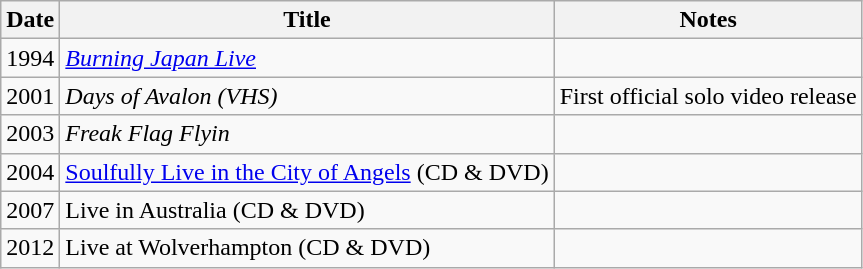<table class="wikitable">
<tr>
<th>Date</th>
<th>Title</th>
<th>Notes</th>
</tr>
<tr>
<td>1994</td>
<td><em><a href='#'>Burning Japan Live</a></em></td>
<td></td>
</tr>
<tr>
<td>2001</td>
<td><em>Days of Avalon (VHS)</em></td>
<td>First official solo video release</td>
</tr>
<tr>
<td>2003</td>
<td><em>Freak Flag Flyin<strong></td>
<td></td>
</tr>
<tr>
<td>2004</td>
<td></em><a href='#'>Soulfully Live in the City of Angels</a> (CD & DVD)<em></td>
<td></td>
</tr>
<tr>
<td>2007</td>
<td></em>Live in Australia (CD & DVD)<em></td>
<td></td>
</tr>
<tr>
<td>2012</td>
<td></em>Live at Wolverhampton<em> </em>(CD & DVD)<em></td>
<td></td>
</tr>
</table>
